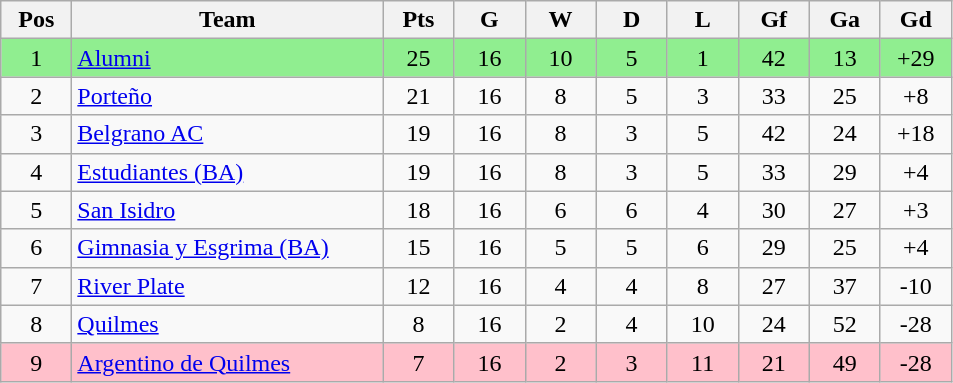<table class="wikitable" style="text-align:center">
<tr>
<th style="width:40px;">Pos</th>
<th style="width:200px;">Team</th>
<th style="width:40px;">Pts</th>
<th style="width:40px;">G</th>
<th style="width:40px;">W</th>
<th style="width:40px;">D</th>
<th style="width:40px;">L</th>
<th style="width:40px;">Gf</th>
<th style="width:40px;">Ga</th>
<th style="width:40px;">Gd</th>
</tr>
<tr style="background:lightgreen;">
<td>1</td>
<td align=left><a href='#'>Alumni</a></td>
<td>25</td>
<td>16</td>
<td>10</td>
<td>5</td>
<td>1</td>
<td>42</td>
<td>13</td>
<td>+29</td>
</tr>
<tr>
<td>2</td>
<td align=left><a href='#'>Porteño</a></td>
<td>21</td>
<td>16</td>
<td>8</td>
<td>5</td>
<td>3</td>
<td>33</td>
<td>25</td>
<td>+8</td>
</tr>
<tr>
<td>3</td>
<td align=left><a href='#'>Belgrano AC</a></td>
<td>19</td>
<td>16</td>
<td>8</td>
<td>3</td>
<td>5</td>
<td>42</td>
<td>24</td>
<td>+18</td>
</tr>
<tr>
<td>4</td>
<td align=left><a href='#'>Estudiantes (BA)</a></td>
<td>19</td>
<td>16</td>
<td>8</td>
<td>3</td>
<td>5</td>
<td>33</td>
<td>29</td>
<td>+4</td>
</tr>
<tr>
<td>5</td>
<td align=left><a href='#'>San Isidro</a></td>
<td>18</td>
<td>16</td>
<td>6</td>
<td>6</td>
<td>4</td>
<td>30</td>
<td>27</td>
<td>+3</td>
</tr>
<tr>
<td>6</td>
<td align=left><a href='#'>Gimnasia y Esgrima (BA)</a></td>
<td>15</td>
<td>16</td>
<td>5</td>
<td>5</td>
<td>6</td>
<td>29</td>
<td>25</td>
<td>+4</td>
</tr>
<tr>
<td>7</td>
<td align=left><a href='#'>River Plate</a></td>
<td>12</td>
<td>16</td>
<td>4</td>
<td>4</td>
<td>8</td>
<td>27</td>
<td>37</td>
<td>-10</td>
</tr>
<tr>
<td>8</td>
<td align=left><a href='#'>Quilmes</a></td>
<td>8</td>
<td>16</td>
<td>2</td>
<td>4</td>
<td>10</td>
<td>24</td>
<td>52</td>
<td>-28</td>
</tr>
<tr style="background:pink;">
<td>9</td>
<td align=left><a href='#'>Argentino de Quilmes</a></td>
<td>7</td>
<td>16</td>
<td>2</td>
<td>3</td>
<td>11</td>
<td>21</td>
<td>49</td>
<td>-28</td>
</tr>
</table>
